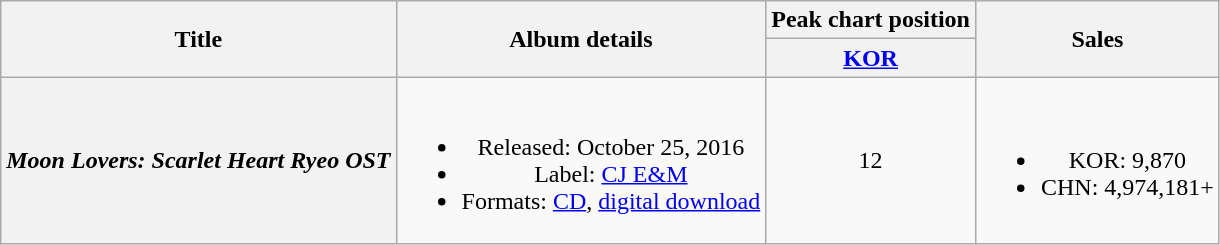<table class="wikitable plainrowheaders" style="text-align:center;">
<tr>
<th rowspan="2">Title</th>
<th rowspan="2">Album details</th>
<th>Peak chart position</th>
<th rowspan="2">Sales</th>
</tr>
<tr>
<th><a href='#'>KOR</a><br></th>
</tr>
<tr>
<th scope="row"><em>Moon Lovers: Scarlet Heart Ryeo OST</em></th>
<td><br><ul><li>Released: October 25, 2016</li><li>Label: <a href='#'>CJ E&M</a></li><li>Formats: <a href='#'>CD</a>, <a href='#'>digital download</a></li></ul></td>
<td>12</td>
<td><br><ul><li>KOR: 9,870</li><li>CHN: 4,974,181+</li></ul></td>
</tr>
</table>
